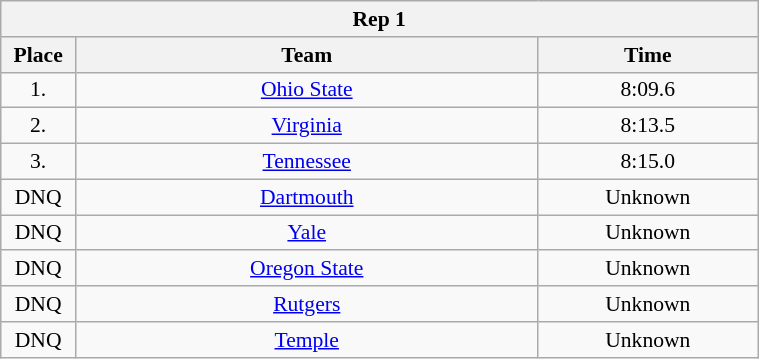<table class="wikitable" style="font-size:90%; width: 40%; text-align: center">
<tr>
<th colspan=3>Rep 1</th>
</tr>
<tr>
<th width=1%>Place</th>
<th width=20%>Team</th>
<th width=8%>Time</th>
</tr>
<tr>
<td align=center>1.</td>
<td align=center><a href='#'>Ohio State</a></td>
<td align=center>8:09.6</td>
</tr>
<tr>
<td align=center>2.</td>
<td align=center><a href='#'>Virginia</a></td>
<td align=center>8:13.5</td>
</tr>
<tr>
<td align=center>3.</td>
<td align=center><a href='#'>Tennessee</a></td>
<td align=center>8:15.0</td>
</tr>
<tr>
<td align=center>DNQ</td>
<td align=center><a href='#'>Dartmouth</a></td>
<td align=center>Unknown</td>
</tr>
<tr>
<td align=center>DNQ</td>
<td align=center><a href='#'>Yale</a></td>
<td align=center>Unknown</td>
</tr>
<tr>
<td align=center>DNQ</td>
<td align=center><a href='#'>Oregon State</a></td>
<td align=center>Unknown</td>
</tr>
<tr>
<td align=center>DNQ</td>
<td align=center><a href='#'>Rutgers</a></td>
<td align=center>Unknown</td>
</tr>
<tr>
<td align=center>DNQ</td>
<td align=center><a href='#'>Temple</a></td>
<td align=center>Unknown</td>
</tr>
</table>
